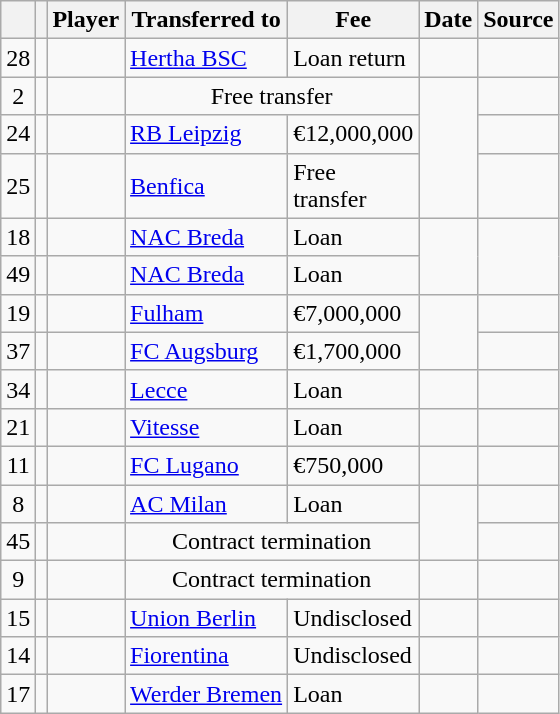<table class="wikitable plainrowheaders sortable">
<tr>
<th></th>
<th></th>
<th scope=col>Player</th>
<th>Transferred to</th>
<th !scope=col; style="width: 65px;">Fee</th>
<th scope=col>Date</th>
<th scope=col>Source</th>
</tr>
<tr>
<td align=center>28</td>
<td align=center></td>
<td></td>
<td> <a href='#'>Hertha BSC</a></td>
<td>Loan return</td>
<td></td>
<td></td>
</tr>
<tr>
<td align=center>2</td>
<td align=center></td>
<td></td>
<td colspan="2" style="text-align: center;">Free transfer</td>
<td rowspan=3></td>
<td></td>
</tr>
<tr>
<td align=center>24</td>
<td align=center></td>
<td></td>
<td> <a href='#'>RB Leipzig</a></td>
<td>€12,000,000</td>
<td></td>
</tr>
<tr>
<td align=center>25</td>
<td align=center></td>
<td></td>
<td> <a href='#'>Benfica</a></td>
<td>Free transfer</td>
<td></td>
</tr>
<tr>
<td align=center>18</td>
<td align=center></td>
<td></td>
<td> <a href='#'>NAC Breda</a></td>
<td>Loan</td>
<td rowspan=2></td>
<td rowspan=2></td>
</tr>
<tr>
<td align=center>49</td>
<td align=center></td>
<td></td>
<td> <a href='#'>NAC Breda</a></td>
<td>Loan</td>
</tr>
<tr>
<td align=center>19</td>
<td align=center></td>
<td></td>
<td> <a href='#'>Fulham</a></td>
<td>€7,000,000</td>
<td rowspan=2></td>
<td></td>
</tr>
<tr>
<td align=center>37</td>
<td align=center></td>
<td></td>
<td> <a href='#'>FC Augsburg</a></td>
<td>€1,700,000</td>
<td></td>
</tr>
<tr>
<td align=center>34</td>
<td align=center></td>
<td></td>
<td> <a href='#'>Lecce</a></td>
<td>Loan</td>
<td></td>
<td></td>
</tr>
<tr>
<td align=center>21</td>
<td align=center></td>
<td></td>
<td> <a href='#'>Vitesse</a></td>
<td>Loan</td>
<td></td>
<td></td>
</tr>
<tr>
<td align=center>11</td>
<td align=center></td>
<td></td>
<td> <a href='#'>FC Lugano</a></td>
<td>€750,000</td>
<td></td>
<td></td>
</tr>
<tr>
<td align=center>8</td>
<td align=center></td>
<td></td>
<td> <a href='#'>AC Milan</a></td>
<td>Loan</td>
<td rowspan=2></td>
<td></td>
</tr>
<tr>
<td align=center>45</td>
<td align=center></td>
<td></td>
<td colspan=2 align=center>Contract termination</td>
<td></td>
</tr>
<tr>
<td align=center>9</td>
<td align=center></td>
<td></td>
<td colspan=2 align=center>Contract termination</td>
<td></td>
<td></td>
</tr>
<tr>
<td align=center>15</td>
<td align=center></td>
<td></td>
<td> <a href='#'>Union Berlin</a></td>
<td>Undisclosed</td>
<td></td>
<td></td>
</tr>
<tr>
<td align=center>14</td>
<td align=center></td>
<td></td>
<td> <a href='#'>Fiorentina</a></td>
<td>Undisclosed</td>
<td></td>
<td></td>
</tr>
<tr>
<td align=center>17</td>
<td align=center></td>
<td></td>
<td> <a href='#'>Werder Bremen</a></td>
<td>Loan</td>
<td></td>
<td></td>
</tr>
</table>
